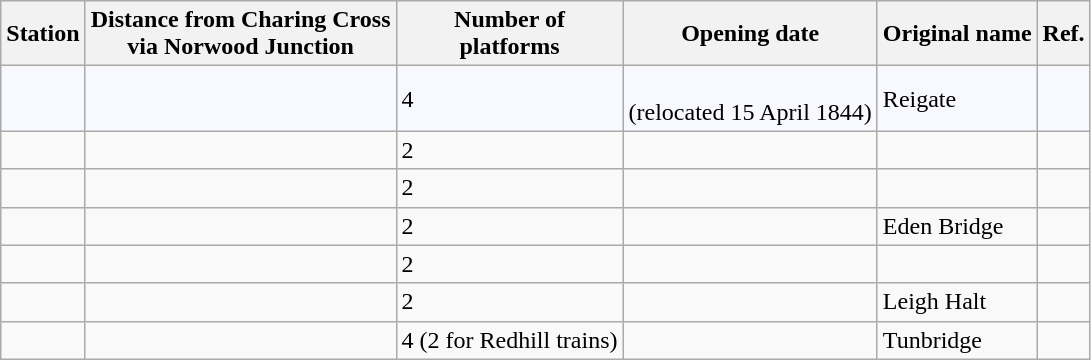<table class="wikitable sortable collapsible">
<tr>
<th scope="col">Station</th>
<th scope="col">Distance from Charing Cross<br> via Norwood Junction</th>
<th scope="col">Number of<br> platforms</th>
<th scope="col">Opening date</th>
<th scope="col" class="unsortable">Original name</th>
<th scope="col" class="unsortable">Ref.</th>
</tr>
<tr style="background:#F8F8FF">
<td></td>
<td></td>
<td>4</td>
<td><br>(relocated 15 April 1844)</td>
<td>Reigate</td>
<td></td>
</tr>
<tr>
<td></td>
<td></td>
<td>2</td>
<td></td>
<td></td>
<td></td>
</tr>
<tr>
<td></td>
<td></td>
<td>2</td>
<td></td>
<td></td>
<td></td>
</tr>
<tr>
<td></td>
<td></td>
<td>2</td>
<td></td>
<td>Eden Bridge</td>
<td></td>
</tr>
<tr>
<td></td>
<td></td>
<td>2</td>
<td></td>
<td></td>
<td></td>
</tr>
<tr>
<td></td>
<td></td>
<td>2</td>
<td></td>
<td>Leigh Halt</td>
<td></td>
</tr>
<tr>
<td></td>
<td></td>
<td>4 (2 for Redhill trains)</td>
<td></td>
<td>Tunbridge</td>
<td></td>
</tr>
</table>
